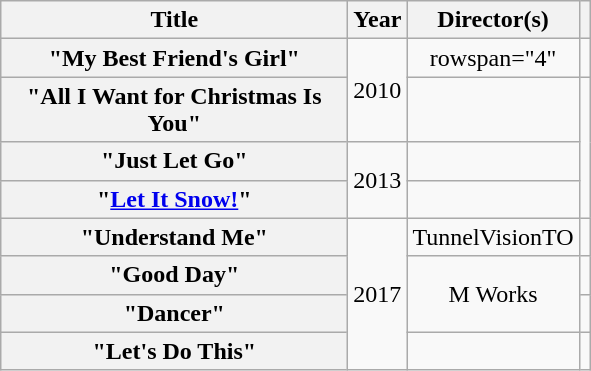<table class="wikitable plainrowheaders" style="text-align:center;">
<tr>
<th scope="col" style="width:14em;">Title</th>
<th scope="col">Year</th>
<th scope="col">Director(s)</th>
<th scope="col"></th>
</tr>
<tr>
<th scope="row">"My Best Friend's Girl"</th>
<td rowspan="2">2010</td>
<td>rowspan="4" </td>
<td></td>
</tr>
<tr>
<th scope="row">"All I Want for Christmas Is You"</th>
<td></td>
</tr>
<tr>
<th scope="row">"Just Let Go"</th>
<td rowspan="2">2013</td>
<td></td>
</tr>
<tr>
<th scope="row">"<a href='#'>Let It Snow!</a>"</th>
<td></td>
</tr>
<tr>
<th scope="row">"Understand Me"</th>
<td rowspan="4">2017</td>
<td>TunnelVisionTO</td>
<td></td>
</tr>
<tr>
<th scope="row">"Good Day"</th>
<td rowspan="2">M Works</td>
<td></td>
</tr>
<tr>
<th scope="row">"Dancer"</th>
<td></td>
</tr>
<tr>
<th scope="row">"Let's Do This"</th>
<td></td>
<td></td>
</tr>
</table>
